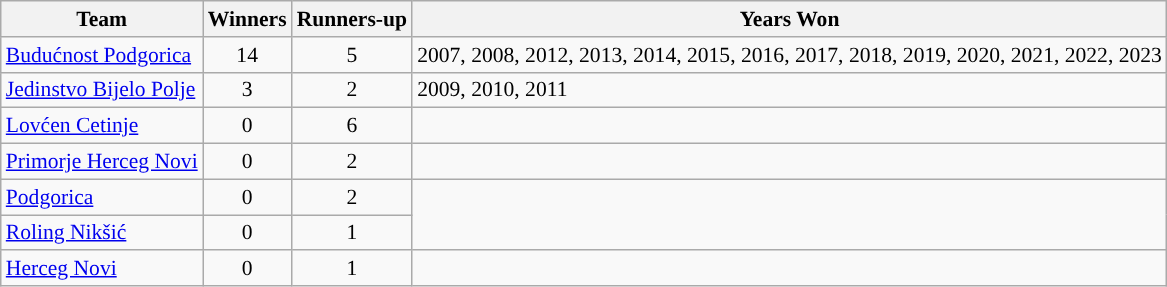<table class="wikitable" style="font-size:90%">
<tr>
<th>Team</th>
<th>Winners</th>
<th>Runners-up</th>
<th>Years Won</th>
</tr>
<tr>
<td><a href='#'>Budućnost Podgorica</a></td>
<td align="center">14</td>
<td align="center">5</td>
<td>2007, 2008, 2012, 2013, 2014, 2015, 2016, 2017, 2018, 2019, 2020, 2021, 2022, 2023</td>
</tr>
<tr>
<td><a href='#'>Jedinstvo Bijelo Polje</a></td>
<td align="center">3</td>
<td align="center">2</td>
<td>2009, 2010, 2011</td>
</tr>
<tr>
<td><a href='#'>Lovćen Cetinje</a></td>
<td align="center">0</td>
<td align="center">6</td>
<td></td>
</tr>
<tr>
<td><a href='#'>Primorje Herceg Novi</a></td>
<td align="center">0</td>
<td align="center">2</td>
<td></td>
</tr>
<tr>
<td><a href='#'>Podgorica</a></td>
<td align="center">0</td>
<td align="center">2</td>
</tr>
<tr>
<td><a href='#'>Roling Nikšić</a></td>
<td align="center">0</td>
<td align="center">1</td>
</tr>
<tr>
<td><a href='#'>Herceg Novi</a></td>
<td align="center">0</td>
<td align="center">1</td>
<td></td>
</tr>
</table>
